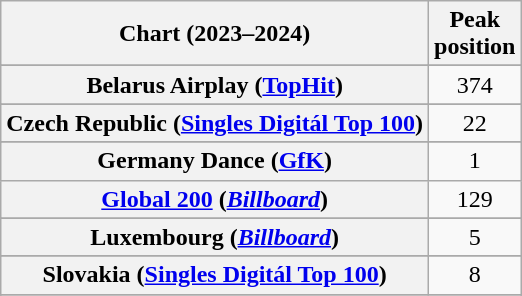<table class="wikitable sortable plainrowheaders" style="text-align:center">
<tr>
<th>Chart (2023–2024)</th>
<th>Peak<br>position</th>
</tr>
<tr>
</tr>
<tr>
<th scope="row">Belarus Airplay (<a href='#'>TopHit</a>)</th>
<td>374</td>
</tr>
<tr>
</tr>
<tr>
</tr>
<tr>
<th scope="row">Czech Republic (<a href='#'>Singles Digitál Top 100</a>)</th>
<td>22</td>
</tr>
<tr>
</tr>
<tr>
</tr>
<tr>
<th scope="row">Germany Dance (<a href='#'>GfK</a>)</th>
<td>1</td>
</tr>
<tr>
<th scope="row"><a href='#'>Global 200</a> (<a href='#'><em>Billboard</em></a>)</th>
<td>129</td>
</tr>
<tr>
</tr>
<tr>
</tr>
<tr>
<th scope="row">Luxembourg (<a href='#'><em>Billboard</em></a>)</th>
<td>5</td>
</tr>
<tr>
</tr>
<tr>
</tr>
<tr>
<th scope="row">Slovakia (<a href='#'>Singles Digitál Top 100</a>)</th>
<td>8</td>
</tr>
<tr>
</tr>
<tr>
</tr>
</table>
